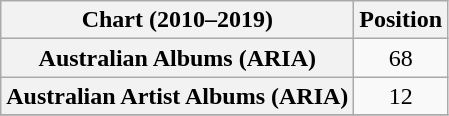<table class="wikitable plainrowheaders" style="text-align:center">
<tr>
<th scope="col">Chart (2010–2019)</th>
<th scope="col">Position</th>
</tr>
<tr>
<th scope="row">Australian Albums (ARIA)</th>
<td>68</td>
</tr>
<tr>
<th scope="row">Australian Artist Albums (ARIA)</th>
<td>12</td>
</tr>
<tr>
</tr>
</table>
